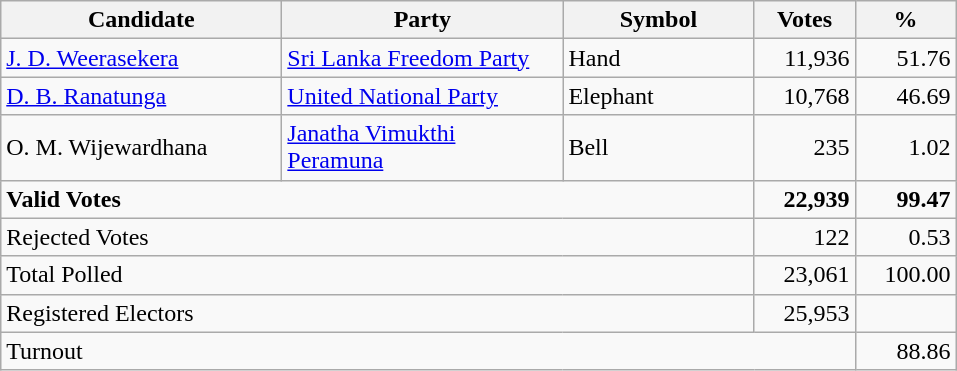<table class="wikitable" border="1" style="text-align:right;">
<tr>
<th align=left width="180">Candidate</th>
<th align=left width="180">Party</th>
<th align=left width="120">Symbol</th>
<th align=left width="60">Votes</th>
<th align=left width="60">%</th>
</tr>
<tr>
<td align=left><a href='#'>J. D. Weerasekera</a></td>
<td align=left><a href='#'>Sri Lanka Freedom Party</a></td>
<td align=left>Hand</td>
<td align=right>11,936</td>
<td align=right>51.76</td>
</tr>
<tr>
<td align=left><a href='#'>D. B. Ranatunga</a></td>
<td align=left><a href='#'>United National Party</a></td>
<td align=left>Elephant</td>
<td align=right>10,768</td>
<td align=right>46.69</td>
</tr>
<tr>
<td align=left>O. M. Wijewardhana</td>
<td align=left><a href='#'>Janatha Vimukthi Peramuna</a></td>
<td align=left>Bell</td>
<td align=right>235</td>
<td align=right>1.02</td>
</tr>
<tr>
<td align=left colspan=3><strong>Valid Votes</strong></td>
<td align=right><strong>22,939 </strong></td>
<td align=right><strong>99.47</strong></td>
</tr>
<tr>
<td align=left colspan=3>Rejected Votes</td>
<td align=right>122</td>
<td align=right>0.53</td>
</tr>
<tr>
<td align=left colspan=3>Total Polled</td>
<td align=right>23,061</td>
<td align=right>100.00</td>
</tr>
<tr>
<td align=left colspan=3>Registered Electors</td>
<td align=right>25,953</td>
<td></td>
</tr>
<tr>
<td align=left colspan=4>Turnout</td>
<td align=right>88.86</td>
</tr>
</table>
